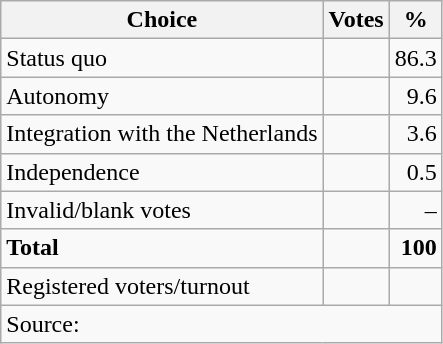<table class=wikitable style=text-align:right>
<tr>
<th>Choice</th>
<th>Votes</th>
<th>%</th>
</tr>
<tr>
<td align=left>Status quo</td>
<td></td>
<td>86.3</td>
</tr>
<tr>
<td align=left>Autonomy</td>
<td></td>
<td>9.6</td>
</tr>
<tr>
<td align=left>Integration with the Netherlands</td>
<td></td>
<td>3.6</td>
</tr>
<tr>
<td align=left>Independence</td>
<td></td>
<td>0.5</td>
</tr>
<tr>
<td align=left>Invalid/blank votes</td>
<td></td>
<td>–</td>
</tr>
<tr>
<td align=left><strong>Total</strong></td>
<td></td>
<td><strong>100</strong></td>
</tr>
<tr>
<td align=left>Registered voters/turnout</td>
<td></td>
<td></td>
</tr>
<tr>
<td align=left colspan=3>Source: </td>
</tr>
</table>
